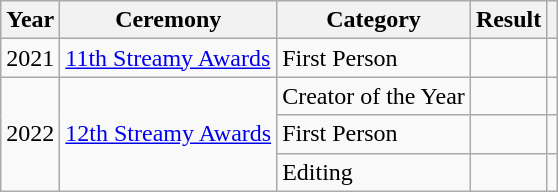<table class="wikitable">
<tr>
<th>Year</th>
<th>Ceremony</th>
<th>Category</th>
<th>Result</th>
<th></th>
</tr>
<tr>
<td>2021</td>
<td><a href='#'>11th Streamy Awards</a></td>
<td>First Person</td>
<td></td>
<td></td>
</tr>
<tr>
<td rowspan="3">2022</td>
<td rowspan="3"><a href='#'>12th Streamy Awards</a></td>
<td>Creator of the Year</td>
<td></td>
<td></td>
</tr>
<tr>
<td>First Person</td>
<td></td>
<td></td>
</tr>
<tr>
<td>Editing</td>
<td></td>
<td></td>
</tr>
</table>
